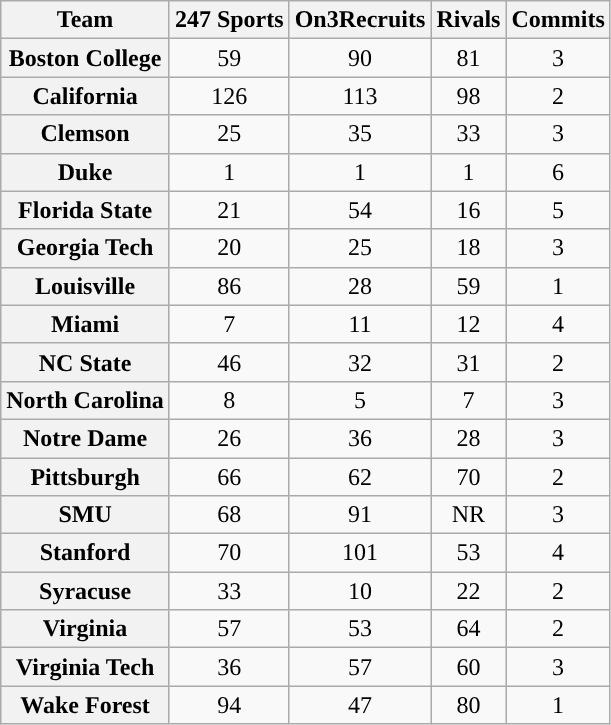<table class="wikitable sortable" style="text-align:center">
<tr>
<th>Team</th>
<th>247 Sports</th>
<th>On3Recruits</th>
<th>Rivals</th>
<th>Commits</th>
</tr>
<tr>
<th>Boston College</th>
<td>59</td>
<td>90</td>
<td>81</td>
<td>3</td>
</tr>
<tr>
<th>California</th>
<td>126</td>
<td>113</td>
<td>98</td>
<td>2</td>
</tr>
<tr>
<th>Clemson</th>
<td>25</td>
<td>35</td>
<td>33</td>
<td>3</td>
</tr>
<tr>
<th>Duke</th>
<td>1</td>
<td>1</td>
<td>1</td>
<td>6</td>
</tr>
<tr>
<th>Florida State</th>
<td>21</td>
<td>54</td>
<td>16</td>
<td>5</td>
</tr>
<tr>
<th>Georgia Tech</th>
<td>20</td>
<td>25</td>
<td>18</td>
<td>3</td>
</tr>
<tr>
<th>Louisville</th>
<td>86</td>
<td>28</td>
<td>59</td>
<td>1</td>
</tr>
<tr>
<th>Miami</th>
<td>7</td>
<td>11</td>
<td>12</td>
<td>4</td>
</tr>
<tr>
<th>NC State</th>
<td>46</td>
<td>32</td>
<td>31</td>
<td>2</td>
</tr>
<tr>
<th>North Carolina</th>
<td>8</td>
<td>5</td>
<td>7</td>
<td>3</td>
</tr>
<tr>
<th>Notre Dame</th>
<td>26</td>
<td>36</td>
<td>28</td>
<td>3</td>
</tr>
<tr>
<th>Pittsburgh</th>
<td>66</td>
<td>62</td>
<td>70</td>
<td>2</td>
</tr>
<tr>
<th>SMU</th>
<td>68</td>
<td>91</td>
<td>NR</td>
<td>3</td>
</tr>
<tr>
<th>Stanford</th>
<td>70</td>
<td>101</td>
<td>53</td>
<td>4</td>
</tr>
<tr>
<th>Syracuse</th>
<td>33</td>
<td>10</td>
<td>22</td>
<td>2</td>
</tr>
<tr>
<th>Virginia</th>
<td>57</td>
<td>53</td>
<td>64</td>
<td>2</td>
</tr>
<tr>
<th>Virginia Tech</th>
<td>36</td>
<td>57</td>
<td>60</td>
<td>3</td>
</tr>
<tr>
<th>Wake Forest</th>
<td>94</td>
<td>47</td>
<td>80</td>
<td>1</td>
</tr>
</table>
